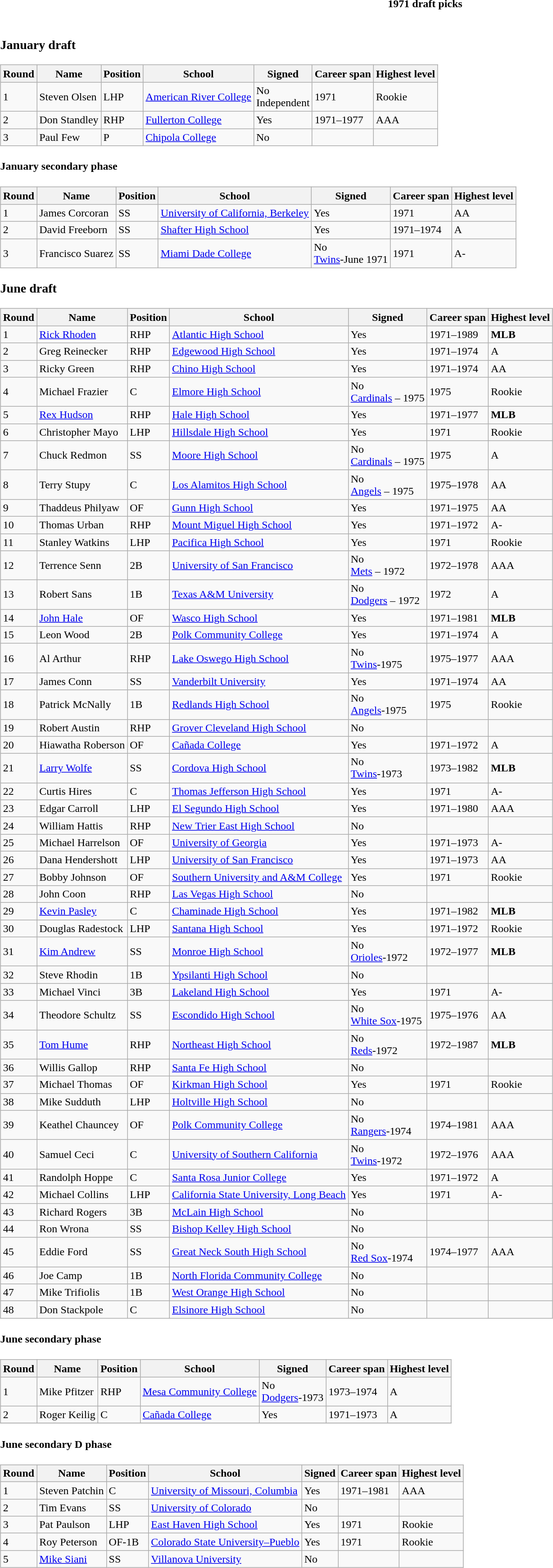<table class="toccolours collapsible collapsed" style="width:100%; background:inherit">
<tr>
<th>1971 draft picks</th>
</tr>
<tr>
<td><br><h3>January draft</h3><table class="wikitable">
<tr>
<th>Round</th>
<th>Name</th>
<th>Position</th>
<th>School</th>
<th>Signed</th>
<th>Career span</th>
<th>Highest level</th>
</tr>
<tr>
<td>1</td>
<td>Steven Olsen</td>
<td>LHP</td>
<td><a href='#'>American River College</a></td>
<td>No<br>Independent</td>
<td>1971</td>
<td>Rookie</td>
</tr>
<tr>
<td>2</td>
<td>Don Standley</td>
<td>RHP</td>
<td><a href='#'>Fullerton College</a></td>
<td>Yes</td>
<td>1971–1977</td>
<td>AAA</td>
</tr>
<tr>
<td>3</td>
<td>Paul Few</td>
<td>P</td>
<td><a href='#'>Chipola College</a></td>
<td>No</td>
<td></td>
<td></td>
</tr>
</table>
<h4>January secondary phase</h4><table class="wikitable">
<tr>
<th>Round</th>
<th>Name</th>
<th>Position</th>
<th>School</th>
<th>Signed</th>
<th>Career span</th>
<th>Highest level</th>
</tr>
<tr>
<td>1</td>
<td>James Corcoran</td>
<td>SS</td>
<td><a href='#'>University of California, Berkeley</a></td>
<td>Yes</td>
<td>1971</td>
<td>AA</td>
</tr>
<tr>
<td>2</td>
<td>David Freeborn</td>
<td>SS</td>
<td><a href='#'>Shafter High School</a></td>
<td>Yes</td>
<td>1971–1974</td>
<td>A</td>
</tr>
<tr>
<td>3</td>
<td>Francisco Suarez</td>
<td>SS</td>
<td><a href='#'>Miami Dade College</a></td>
<td>No<br><a href='#'>Twins</a>-June 1971</td>
<td>1971</td>
<td>A-</td>
</tr>
</table>
<h3>June draft</h3><table class="wikitable">
<tr>
<th>Round</th>
<th>Name</th>
<th>Position</th>
<th>School</th>
<th>Signed</th>
<th>Career span</th>
<th>Highest level</th>
</tr>
<tr>
<td>1</td>
<td><a href='#'>Rick Rhoden</a></td>
<td>RHP</td>
<td><a href='#'>Atlantic High School</a></td>
<td>Yes</td>
<td>1971–1989</td>
<td><strong>MLB</strong></td>
</tr>
<tr>
<td>2</td>
<td>Greg Reinecker</td>
<td>RHP</td>
<td><a href='#'>Edgewood High School</a></td>
<td>Yes</td>
<td>1971–1974</td>
<td>A</td>
</tr>
<tr>
<td>3</td>
<td>Ricky Green</td>
<td>RHP</td>
<td><a href='#'>Chino High School</a></td>
<td>Yes</td>
<td>1971–1974</td>
<td>AA</td>
</tr>
<tr>
<td>4</td>
<td>Michael Frazier</td>
<td>C</td>
<td><a href='#'>Elmore High School</a></td>
<td>No<br><a href='#'>Cardinals</a> – 1975</td>
<td>1975</td>
<td>Rookie</td>
</tr>
<tr>
<td>5</td>
<td><a href='#'>Rex Hudson</a></td>
<td>RHP</td>
<td><a href='#'>Hale High School</a></td>
<td>Yes</td>
<td>1971–1977</td>
<td><strong>MLB</strong></td>
</tr>
<tr>
<td>6</td>
<td>Christopher Mayo</td>
<td>LHP</td>
<td><a href='#'>Hillsdale High School</a></td>
<td>Yes</td>
<td>1971</td>
<td>Rookie</td>
</tr>
<tr>
<td>7</td>
<td>Chuck Redmon</td>
<td>SS</td>
<td><a href='#'>Moore High School</a></td>
<td>No<br><a href='#'>Cardinals</a> – 1975</td>
<td>1975</td>
<td>A</td>
</tr>
<tr>
<td>8</td>
<td>Terry Stupy</td>
<td>C</td>
<td><a href='#'>Los Alamitos High School</a></td>
<td>No<br><a href='#'>Angels</a> – 1975</td>
<td>1975–1978</td>
<td>AA</td>
</tr>
<tr>
<td>9</td>
<td>Thaddeus Philyaw</td>
<td>OF</td>
<td><a href='#'>Gunn High School</a></td>
<td>Yes</td>
<td>1971–1975</td>
<td>AA</td>
</tr>
<tr>
<td>10</td>
<td>Thomas Urban</td>
<td>RHP</td>
<td><a href='#'>Mount Miguel High School</a></td>
<td>Yes</td>
<td>1971–1972</td>
<td>A-</td>
</tr>
<tr>
<td>11</td>
<td>Stanley Watkins</td>
<td>LHP</td>
<td><a href='#'>Pacifica High School</a></td>
<td>Yes</td>
<td>1971</td>
<td>Rookie</td>
</tr>
<tr>
<td>12</td>
<td>Terrence Senn</td>
<td>2B</td>
<td><a href='#'>University of San Francisco</a></td>
<td>No<br><a href='#'>Mets</a> – 1972</td>
<td>1972–1978</td>
<td>AAA</td>
</tr>
<tr>
<td>13</td>
<td>Robert Sans</td>
<td>1B</td>
<td><a href='#'>Texas A&M University</a></td>
<td>No<br><a href='#'>Dodgers</a> – 1972</td>
<td>1972</td>
<td>A</td>
</tr>
<tr>
<td>14</td>
<td><a href='#'>John Hale</a></td>
<td>OF</td>
<td><a href='#'>Wasco High School</a></td>
<td>Yes</td>
<td>1971–1981</td>
<td><strong>MLB</strong></td>
</tr>
<tr>
<td>15</td>
<td>Leon Wood</td>
<td>2B</td>
<td><a href='#'>Polk Community College</a></td>
<td>Yes</td>
<td>1971–1974</td>
<td>A</td>
</tr>
<tr>
<td>16</td>
<td>Al Arthur</td>
<td>RHP</td>
<td><a href='#'>Lake Oswego High School</a></td>
<td>No<br><a href='#'>Twins</a>-1975</td>
<td>1975–1977</td>
<td>AAA</td>
</tr>
<tr>
<td>17</td>
<td>James Conn</td>
<td>SS</td>
<td><a href='#'>Vanderbilt University</a></td>
<td>Yes</td>
<td>1971–1974</td>
<td>AA</td>
</tr>
<tr>
<td>18</td>
<td>Patrick McNally</td>
<td>1B</td>
<td><a href='#'>Redlands High School</a></td>
<td>No <br><a href='#'>Angels</a>-1975</td>
<td>1975</td>
<td>Rookie</td>
</tr>
<tr>
<td>19</td>
<td>Robert Austin</td>
<td>RHP</td>
<td><a href='#'>Grover Cleveland High School</a></td>
<td>No</td>
<td></td>
<td></td>
</tr>
<tr>
<td>20</td>
<td>Hiawatha Roberson</td>
<td>OF</td>
<td><a href='#'>Cañada College</a></td>
<td>Yes</td>
<td>1971–1972</td>
<td>A</td>
</tr>
<tr>
<td>21</td>
<td><a href='#'>Larry Wolfe</a></td>
<td>SS</td>
<td><a href='#'>Cordova High School</a></td>
<td>No<br><a href='#'>Twins</a>-1973</td>
<td>1973–1982</td>
<td><strong>MLB</strong></td>
</tr>
<tr>
<td>22</td>
<td>Curtis Hires</td>
<td>C</td>
<td><a href='#'>Thomas Jefferson High School</a></td>
<td>Yes</td>
<td>1971</td>
<td>A-</td>
</tr>
<tr>
<td>23</td>
<td>Edgar Carroll</td>
<td>LHP</td>
<td><a href='#'>El Segundo High School</a></td>
<td>Yes</td>
<td>1971–1980</td>
<td>AAA</td>
</tr>
<tr>
<td>24</td>
<td>William Hattis</td>
<td>RHP</td>
<td><a href='#'>New Trier East High School</a></td>
<td>No</td>
<td></td>
<td></td>
</tr>
<tr>
<td>25</td>
<td>Michael Harrelson</td>
<td>OF</td>
<td><a href='#'>University of Georgia</a></td>
<td>Yes</td>
<td>1971–1973</td>
<td>A-</td>
</tr>
<tr>
<td>26</td>
<td>Dana Hendershott</td>
<td>LHP</td>
<td><a href='#'>University of San Francisco</a></td>
<td>Yes</td>
<td>1971–1973</td>
<td>AA</td>
</tr>
<tr>
<td>27</td>
<td>Bobby Johnson</td>
<td>OF</td>
<td><a href='#'>Southern University and A&M College</a></td>
<td>Yes</td>
<td>1971</td>
<td>Rookie</td>
</tr>
<tr>
<td>28</td>
<td>John Coon</td>
<td>RHP</td>
<td><a href='#'>Las Vegas High School</a></td>
<td>No</td>
<td></td>
<td></td>
</tr>
<tr>
<td>29</td>
<td><a href='#'>Kevin Pasley</a></td>
<td>C</td>
<td><a href='#'>Chaminade High School</a></td>
<td>Yes</td>
<td>1971–1982</td>
<td><strong>MLB</strong></td>
</tr>
<tr>
<td>30</td>
<td>Douglas Radestock</td>
<td>LHP</td>
<td><a href='#'>Santana High School</a></td>
<td>Yes</td>
<td>1971–1972</td>
<td>Rookie</td>
</tr>
<tr>
<td>31</td>
<td><a href='#'>Kim Andrew</a></td>
<td>SS</td>
<td><a href='#'>Monroe High School</a></td>
<td>No <br><a href='#'>Orioles</a>-1972</td>
<td>1972–1977</td>
<td><strong>MLB</strong></td>
</tr>
<tr>
<td>32</td>
<td>Steve Rhodin</td>
<td>1B</td>
<td><a href='#'>Ypsilanti High School</a></td>
<td>No</td>
<td></td>
<td></td>
</tr>
<tr>
<td>33</td>
<td>Michael Vinci</td>
<td>3B</td>
<td><a href='#'>Lakeland High School</a></td>
<td>Yes</td>
<td>1971</td>
<td>A-</td>
</tr>
<tr>
<td>34</td>
<td>Theodore Schultz</td>
<td>SS</td>
<td><a href='#'>Escondido High School</a></td>
<td>No<br><a href='#'>White Sox</a>-1975</td>
<td>1975–1976</td>
<td>AA</td>
</tr>
<tr>
<td>35</td>
<td><a href='#'>Tom Hume</a></td>
<td>RHP</td>
<td><a href='#'>Northeast High School</a></td>
<td>No<br><a href='#'>Reds</a>-1972</td>
<td>1972–1987</td>
<td><strong>MLB</strong></td>
</tr>
<tr>
<td>36</td>
<td>Willis Gallop</td>
<td>RHP</td>
<td><a href='#'>Santa Fe High School</a></td>
<td>No</td>
<td></td>
<td></td>
</tr>
<tr>
<td>37</td>
<td>Michael Thomas</td>
<td>OF</td>
<td><a href='#'>Kirkman High School</a></td>
<td>Yes</td>
<td>1971</td>
<td>Rookie</td>
</tr>
<tr>
<td>38</td>
<td>Mike Sudduth</td>
<td>LHP</td>
<td><a href='#'>Holtville High School</a></td>
<td>No</td>
<td></td>
<td></td>
</tr>
<tr>
<td>39</td>
<td>Keathel Chauncey</td>
<td>OF</td>
<td><a href='#'>Polk Community College</a></td>
<td>No<br><a href='#'>Rangers</a>-1974</td>
<td>1974–1981</td>
<td>AAA</td>
</tr>
<tr>
<td>40</td>
<td>Samuel Ceci</td>
<td>C</td>
<td><a href='#'>University of Southern California</a></td>
<td>No<br><a href='#'>Twins</a>-1972</td>
<td>1972–1976</td>
<td>AAA</td>
</tr>
<tr>
<td>41</td>
<td>Randolph Hoppe</td>
<td>C</td>
<td><a href='#'>Santa Rosa Junior College</a></td>
<td>Yes</td>
<td>1971–1972</td>
<td>A</td>
</tr>
<tr>
<td>42</td>
<td>Michael Collins</td>
<td>LHP</td>
<td><a href='#'>California State University, Long Beach</a></td>
<td>Yes</td>
<td>1971</td>
<td>A-</td>
</tr>
<tr>
<td>43</td>
<td>Richard Rogers</td>
<td>3B</td>
<td><a href='#'>McLain High School</a></td>
<td>No</td>
<td></td>
<td></td>
</tr>
<tr>
<td>44</td>
<td>Ron Wrona</td>
<td>SS</td>
<td><a href='#'>Bishop Kelley High School</a></td>
<td>No</td>
<td></td>
<td></td>
</tr>
<tr>
<td>45</td>
<td>Eddie Ford</td>
<td>SS</td>
<td><a href='#'>Great Neck South High School</a></td>
<td>No<br><a href='#'>Red Sox</a>-1974</td>
<td>1974–1977</td>
<td>AAA</td>
</tr>
<tr>
<td>46</td>
<td>Joe Camp</td>
<td>1B</td>
<td><a href='#'>North Florida Community College</a></td>
<td>No</td>
<td></td>
</tr>
<tr>
<td>47</td>
<td>Mike Trifiolis</td>
<td>1B</td>
<td><a href='#'>West Orange High School</a></td>
<td>No</td>
<td></td>
<td></td>
</tr>
<tr>
<td>48</td>
<td>Don Stackpole</td>
<td>C</td>
<td><a href='#'>Elsinore High School</a></td>
<td>No</td>
<td></td>
<td></td>
</tr>
</table>
<h4>June secondary phase</h4><table class="wikitable">
<tr>
<th>Round</th>
<th>Name</th>
<th>Position</th>
<th>School</th>
<th>Signed</th>
<th>Career span</th>
<th>Highest level</th>
</tr>
<tr>
<td>1</td>
<td>Mike Pfitzer</td>
<td>RHP</td>
<td><a href='#'>Mesa Community College</a></td>
<td>No<br><a href='#'>Dodgers</a>-1973</td>
<td>1973–1974</td>
<td>A</td>
</tr>
<tr>
<td>2</td>
<td>Roger Keilig</td>
<td>C</td>
<td><a href='#'>Cañada College</a></td>
<td>Yes</td>
<td>1971–1973</td>
<td>A</td>
</tr>
<tr>
</tr>
</table>
<h4>June secondary D phase</h4><table class="wikitable">
<tr>
<th>Round</th>
<th>Name</th>
<th>Position</th>
<th>School</th>
<th>Signed</th>
<th>Career span</th>
<th>Highest level</th>
</tr>
<tr>
<td>1</td>
<td>Steven Patchin</td>
<td>C</td>
<td><a href='#'>University of Missouri, Columbia</a></td>
<td>Yes</td>
<td>1971–1981</td>
<td>AAA</td>
</tr>
<tr>
<td>2</td>
<td>Tim Evans</td>
<td>SS</td>
<td><a href='#'>University of Colorado</a></td>
<td>No</td>
<td></td>
<td></td>
</tr>
<tr>
<td>3</td>
<td>Pat Paulson</td>
<td>LHP</td>
<td><a href='#'>East Haven High School</a></td>
<td>Yes</td>
<td>1971</td>
<td>Rookie</td>
</tr>
<tr>
<td>4</td>
<td>Roy Peterson</td>
<td>OF-1B</td>
<td><a href='#'>Colorado State University–Pueblo</a></td>
<td>Yes</td>
<td>1971</td>
<td>Rookie</td>
</tr>
<tr>
<td>5</td>
<td><a href='#'>Mike Siani</a></td>
<td>SS</td>
<td><a href='#'>Villanova University</a></td>
<td>No</td>
<td></td>
<td></td>
</tr>
</table>
</td>
</tr>
</table>
